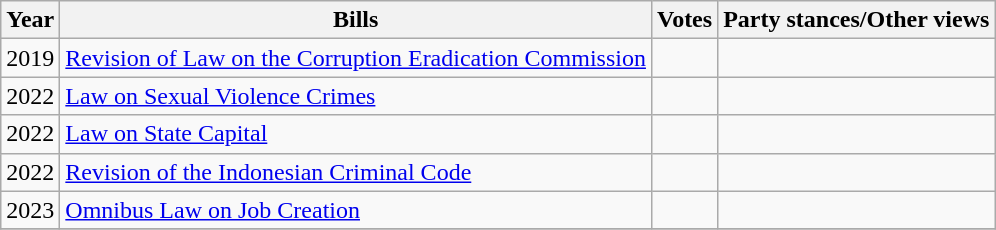<table class="wikitable">
<tr>
<th>Year</th>
<th>Bills</th>
<th>Votes</th>
<th>Party stances/Other views</th>
</tr>
<tr>
<td style="text-align: center;">2019</td>
<td><a href='#'>Revision of Law on the Corruption Eradication Commission</a><br></td>
<td style="text-align: center;"></td>
<td></td>
</tr>
<tr>
<td style="text-align: center;">2022</td>
<td><a href='#'>Law on Sexual Violence Crimes</a><br></td>
<td style="text-align: center;"></td>
<td></td>
</tr>
<tr>
<td style="text-align: center;">2022</td>
<td><a href='#'>Law on State Capital</a><br></td>
<td style="text-align: center;"></td>
<td></td>
</tr>
<tr>
<td style="text-align: center;">2022</td>
<td><a href='#'>Revision of the Indonesian Criminal Code</a><br></td>
<td style="text-align: center;"></td>
<td></td>
</tr>
<tr>
<td style="text-align: center;">2023</td>
<td><a href='#'>Omnibus Law on Job Creation</a><br></td>
<td style="text-align: center;"></td>
<td></td>
</tr>
<tr>
</tr>
</table>
